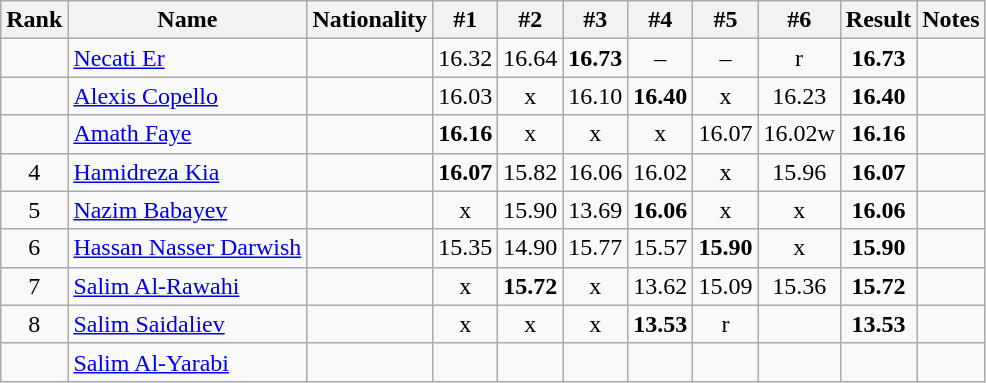<table class="wikitable sortable" style="text-align:center">
<tr>
<th>Rank</th>
<th>Name</th>
<th>Nationality</th>
<th>#1</th>
<th>#2</th>
<th>#3</th>
<th>#4</th>
<th>#5</th>
<th>#6</th>
<th>Result</th>
<th>Notes</th>
</tr>
<tr>
<td></td>
<td align=left><a href='#'>Necati Er</a></td>
<td align=left></td>
<td>16.32</td>
<td>16.64</td>
<td><strong>16.73</strong></td>
<td>–</td>
<td>–</td>
<td>r</td>
<td><strong>16.73</strong></td>
<td></td>
</tr>
<tr>
<td></td>
<td align=left><a href='#'>Alexis Copello</a></td>
<td align=left></td>
<td>16.03</td>
<td>x</td>
<td>16.10</td>
<td><strong>16.40</strong></td>
<td>x</td>
<td>16.23</td>
<td><strong>16.40</strong></td>
<td></td>
</tr>
<tr>
<td></td>
<td align=left><a href='#'>Amath Faye</a></td>
<td align=left></td>
<td><strong>16.16</strong></td>
<td>x</td>
<td>x</td>
<td>x</td>
<td>16.07</td>
<td>16.02w</td>
<td><strong>16.16</strong></td>
<td></td>
</tr>
<tr>
<td>4</td>
<td align=left><a href='#'>Hamidreza Kia</a></td>
<td align=left></td>
<td><strong>16.07</strong></td>
<td>15.82</td>
<td>16.06</td>
<td>16.02</td>
<td>x</td>
<td>15.96</td>
<td><strong>16.07</strong></td>
<td></td>
</tr>
<tr>
<td>5</td>
<td align=left><a href='#'>Nazim Babayev</a></td>
<td align=left></td>
<td>x</td>
<td>15.90</td>
<td>13.69</td>
<td><strong>16.06</strong></td>
<td>x</td>
<td>x</td>
<td><strong>16.06</strong></td>
<td></td>
</tr>
<tr>
<td>6</td>
<td align=left><a href='#'>Hassan Nasser Darwish</a></td>
<td align=left></td>
<td>15.35</td>
<td>14.90</td>
<td>15.77</td>
<td>15.57</td>
<td><strong>15.90</strong></td>
<td>x</td>
<td><strong>15.90</strong></td>
<td></td>
</tr>
<tr>
<td>7</td>
<td align=left><a href='#'>Salim Al-Rawahi</a></td>
<td align=left></td>
<td>x</td>
<td><strong>15.72</strong></td>
<td>x</td>
<td>13.62</td>
<td>15.09</td>
<td>15.36</td>
<td><strong>15.72</strong></td>
<td></td>
</tr>
<tr>
<td>8</td>
<td align=left><a href='#'>Salim Saidaliev</a></td>
<td align=left></td>
<td>x</td>
<td>x</td>
<td>x</td>
<td><strong>13.53</strong></td>
<td>r</td>
<td></td>
<td><strong>13.53</strong></td>
<td></td>
</tr>
<tr>
<td></td>
<td align=left><a href='#'>Salim Al-Yarabi</a></td>
<td align=left></td>
<td></td>
<td></td>
<td></td>
<td></td>
<td></td>
<td></td>
<td><strong></strong></td>
<td></td>
</tr>
</table>
